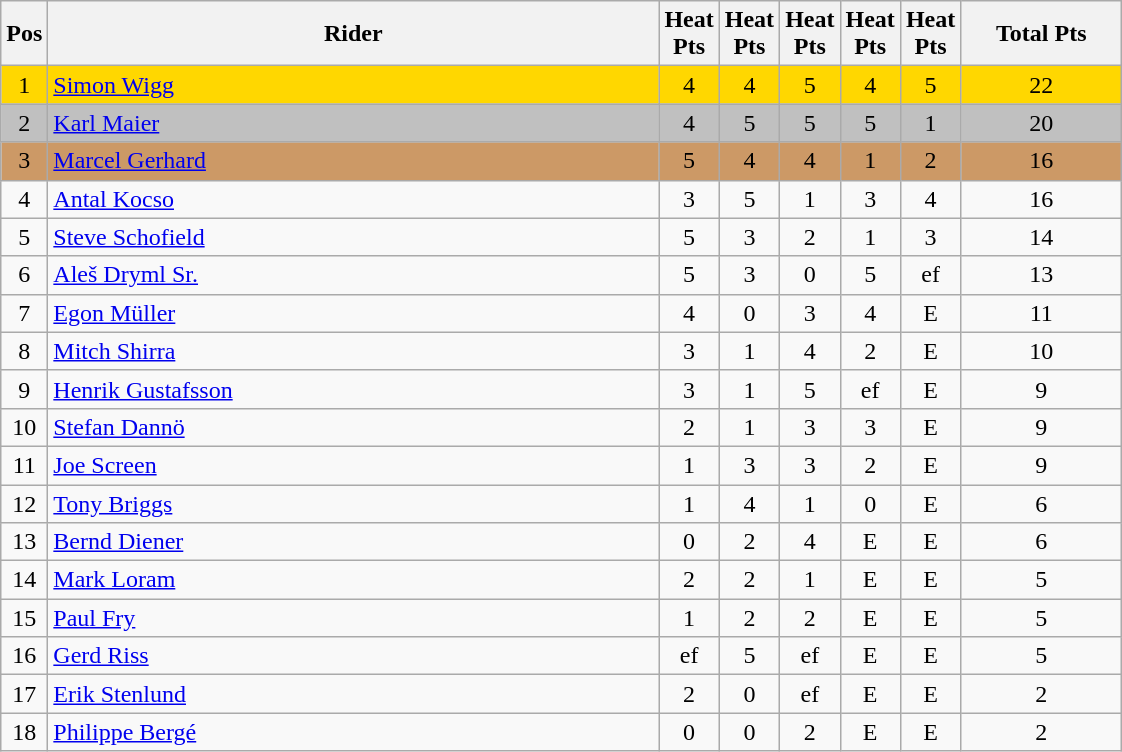<table class="wikitable" style="font-size: 100%">
<tr>
<th width=20>Pos</th>
<th width=400>Rider</th>
<th width=20>Heat Pts</th>
<th width=20>Heat Pts</th>
<th width=20>Heat Pts</th>
<th width=20>Heat Pts</th>
<th width=20>Heat Pts</th>
<th width=100>Total Pts</th>
</tr>
<tr align=center style="background-color: gold;">
<td>1</td>
<td align="left"> <a href='#'>Simon Wigg</a></td>
<td>4</td>
<td>4</td>
<td>5</td>
<td>4</td>
<td>5</td>
<td>22</td>
</tr>
<tr align=center style="background-color: silver;">
<td>2</td>
<td align="left"> <a href='#'>Karl Maier</a></td>
<td>4</td>
<td>5</td>
<td>5</td>
<td>5</td>
<td>1</td>
<td>20</td>
</tr>
<tr align=center style="background-color: #cc9966;">
<td>3</td>
<td align="left"> <a href='#'>Marcel Gerhard</a></td>
<td>5</td>
<td>4</td>
<td>4</td>
<td>1</td>
<td>2</td>
<td>16</td>
</tr>
<tr align=center>
<td>4</td>
<td align="left"> <a href='#'>Antal Kocso</a></td>
<td>3</td>
<td>5</td>
<td>1</td>
<td>3</td>
<td>4</td>
<td>16</td>
</tr>
<tr align=center>
<td>5</td>
<td align="left"> <a href='#'>Steve Schofield</a></td>
<td>5</td>
<td>3</td>
<td>2</td>
<td>1</td>
<td>3</td>
<td>14</td>
</tr>
<tr align=center>
<td>6</td>
<td align="left"> <a href='#'>Aleš Dryml Sr.</a></td>
<td>5</td>
<td>3</td>
<td>0</td>
<td>5</td>
<td>ef</td>
<td>13</td>
</tr>
<tr align=center>
<td>7</td>
<td align="left"> <a href='#'>Egon Müller</a></td>
<td>4</td>
<td>0</td>
<td>3</td>
<td>4</td>
<td>E</td>
<td>11</td>
</tr>
<tr align=center>
<td>8</td>
<td align="left"> <a href='#'>Mitch Shirra</a></td>
<td>3</td>
<td>1</td>
<td>4</td>
<td>2</td>
<td>E</td>
<td>10</td>
</tr>
<tr align=center>
<td>9</td>
<td align="left"> <a href='#'>Henrik Gustafsson</a></td>
<td>3</td>
<td>1</td>
<td>5</td>
<td>ef</td>
<td>E</td>
<td>9</td>
</tr>
<tr align=center>
<td>10</td>
<td align="left"> <a href='#'>Stefan Dannö</a></td>
<td>2</td>
<td>1</td>
<td>3</td>
<td>3</td>
<td>E</td>
<td>9</td>
</tr>
<tr align=center>
<td>11</td>
<td align="left"> <a href='#'>Joe Screen</a></td>
<td>1</td>
<td>3</td>
<td>3</td>
<td>2</td>
<td>E</td>
<td>9</td>
</tr>
<tr align=center>
<td>12</td>
<td align="left"> <a href='#'>Tony Briggs</a></td>
<td>1</td>
<td>4</td>
<td>1</td>
<td>0</td>
<td>E</td>
<td>6</td>
</tr>
<tr align=center>
<td>13</td>
<td align="left"> <a href='#'>Bernd Diener</a></td>
<td>0</td>
<td>2</td>
<td>4</td>
<td>E</td>
<td>E</td>
<td>6</td>
</tr>
<tr align=center>
<td>14</td>
<td align="left"> <a href='#'>Mark Loram</a></td>
<td>2</td>
<td>2</td>
<td>1</td>
<td>E</td>
<td>E</td>
<td>5</td>
</tr>
<tr align=center>
<td>15</td>
<td align="left"> <a href='#'>Paul Fry</a></td>
<td>1</td>
<td>2</td>
<td>2</td>
<td>E</td>
<td>E</td>
<td>5</td>
</tr>
<tr align=center>
<td>16</td>
<td align="left"> <a href='#'>Gerd Riss</a></td>
<td>ef</td>
<td>5</td>
<td>ef</td>
<td>E</td>
<td>E</td>
<td>5</td>
</tr>
<tr align=center>
<td>17</td>
<td align="left"> <a href='#'>Erik Stenlund</a></td>
<td>2</td>
<td>0</td>
<td>ef</td>
<td>E</td>
<td>E</td>
<td>2</td>
</tr>
<tr align=center>
<td>18</td>
<td align="left"> <a href='#'>Philippe Bergé</a></td>
<td>0</td>
<td>0</td>
<td>2</td>
<td>E</td>
<td>E</td>
<td>2</td>
</tr>
</table>
